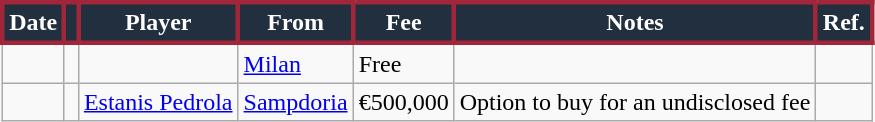<table class="wikitable">
<tr>
<th style="background:#222F3E;color:white;border:3px solid #A22639">Date</th>
<th style="background:#222F3E;color:white;border:3px solid #A22639"></th>
<th style="background:#222F3E;color:white;border:3px solid #A22639">Player</th>
<th style="background:#222F3E;color:white;border:3px solid #A22639">From</th>
<th style="background:#222F3E;color:white;border:3px solid #A22639">Fee</th>
<th style="background:#222F3E;color:white;border:3px solid #A22639">Notes</th>
<th style="background:#222F3E;color:white;border:3px solid #A22639">Ref.</th>
</tr>
<tr>
<td></td>
<td></td>
<td></td>
<td> <a href='#'>Milan</a></td>
<td>Free</td>
<td></td>
<td></td>
</tr>
<tr>
<td></td>
<td></td>
<td> <a href='#'>Estanis Pedrola</a></td>
<td> <a href='#'>Sampdoria</a></td>
<td>€500,000</td>
<td>Option to buy for an undisclosed fee</td>
<td></td>
</tr>
</table>
